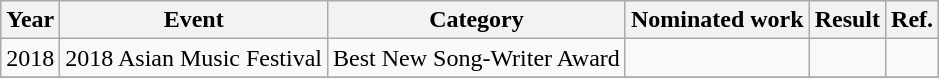<table class="wikitable sortable">
<tr>
<th>Year</th>
<th>Event</th>
<th>Category</th>
<th>Nominated work</th>
<th>Result</th>
<th>Ref.</th>
</tr>
<tr>
<td>2018</td>
<td>2018 Asian Music Festival</td>
<td>Best New Song-Writer Award</td>
<td></td>
<td></td>
<td></td>
</tr>
<tr>
</tr>
</table>
